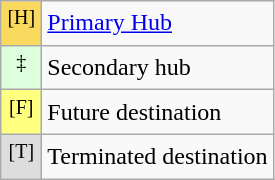<table class="wikitable">
<tr>
<td style="background:#FADA5E" align=center><sup>[H]</sup></td>
<td><a href='#'>Primary Hub</a></td>
</tr>
<tr>
<td bgcolor=#DDFFDD width=20pt align=center><sup>‡</sup></td>
<td>Secondary hub</td>
</tr>
<tr>
<td style="background:#FFFF80" align=center><sup>[F]</sup></td>
<td>Future destination</td>
</tr>
<tr>
<td style="background:#DDDDDD" align=center><sup>[T]</sup></td>
<td>Terminated destination</td>
</tr>
</table>
